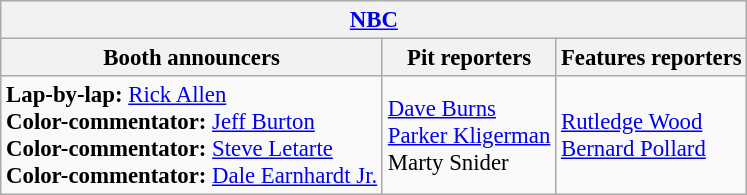<table class="wikitable" style="font-size: 95%">
<tr>
<th colspan="3"><a href='#'>NBC</a></th>
</tr>
<tr>
<th>Booth announcers</th>
<th>Pit reporters</th>
<th>Features reporters</th>
</tr>
<tr>
<td><strong>Lap-by-lap:</strong> <a href='#'>Rick Allen</a><br><strong>Color-commentator:</strong> <a href='#'>Jeff Burton</a><br><strong>Color-commentator:</strong> <a href='#'>Steve Letarte</a><br><strong>Color-commentator:</strong> <a href='#'>Dale Earnhardt Jr.</a></td>
<td><a href='#'>Dave Burns</a><br><a href='#'>Parker Kligerman</a><br>Marty Snider</td>
<td><a href='#'>Rutledge Wood</a><br><a href='#'>Bernard Pollard</a></td>
</tr>
</table>
